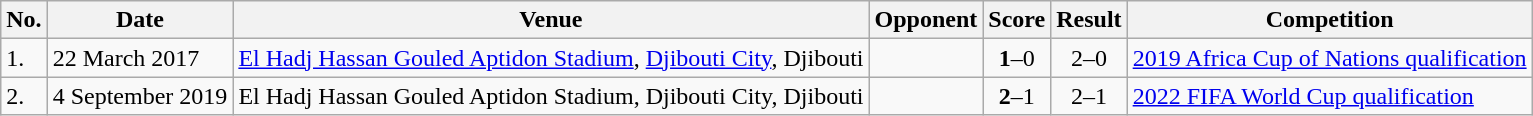<table class="wikitable" style="font-size:100%;">
<tr>
<th>No.</th>
<th>Date</th>
<th>Venue</th>
<th>Opponent</th>
<th>Score</th>
<th>Result</th>
<th>Competition</th>
</tr>
<tr>
<td>1.</td>
<td>22 March 2017</td>
<td><a href='#'>El Hadj Hassan Gouled Aptidon Stadium</a>, <a href='#'>Djibouti City</a>, Djibouti</td>
<td></td>
<td align=center><strong>1</strong>–0</td>
<td align=center>2–0</td>
<td><a href='#'>2019 Africa Cup of Nations qualification</a></td>
</tr>
<tr>
<td>2.</td>
<td>4 September 2019</td>
<td>El Hadj Hassan Gouled Aptidon Stadium, Djibouti City, Djibouti</td>
<td></td>
<td align=center><strong>2</strong>–1</td>
<td align=center>2–1</td>
<td><a href='#'>2022 FIFA World Cup qualification</a></td>
</tr>
</table>
